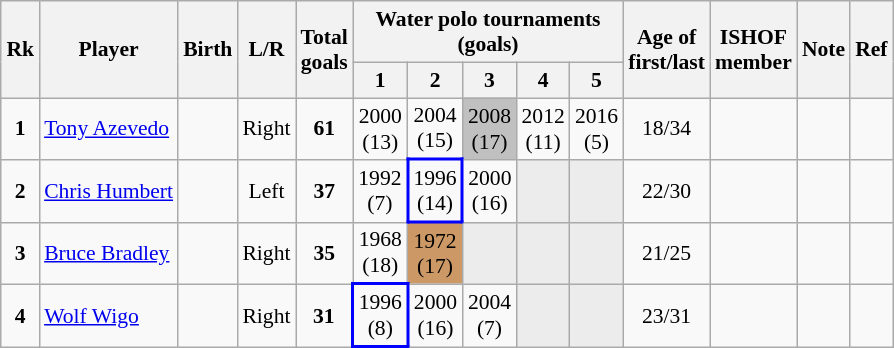<table class="wikitable sortable" style="text-align: center; font-size: 90%; margin-left: 1em;">
<tr>
<th rowspan="2">Rk</th>
<th rowspan="2">Player</th>
<th rowspan="2">Birth</th>
<th rowspan="2">L/R</th>
<th rowspan="2">Total<br>goals</th>
<th colspan="5">Water polo tournaments<br>(goals)</th>
<th rowspan="2">Age of<br>first/last</th>
<th rowspan="2">ISHOF<br>member</th>
<th rowspan="2">Note</th>
<th rowspan="2" class="unsortable">Ref</th>
</tr>
<tr>
<th>1</th>
<th style="width: 2em;" class="unsortable">2</th>
<th style="width: 2em;" class="unsortable">3</th>
<th style="width: 2em;" class="unsortable">4</th>
<th style="width: 2em;" class="unsortable">5</th>
</tr>
<tr>
<td><strong>1</strong></td>
<td style="text-align: left;" data-sort-value="Azevedo, Tony"><a href='#'>Tony Azevedo</a></td>
<td></td>
<td>Right</td>
<td><strong>61</strong></td>
<td>2000<br>(13)</td>
<td>2004<br>(15)</td>
<td style="background-color: silver;">2008<br>(17)</td>
<td>2012<br>(11)</td>
<td>2016<br>(5)</td>
<td>18/34</td>
<td></td>
<td style="text-align: left;"></td>
<td></td>
</tr>
<tr>
<td><strong>2</strong></td>
<td style="text-align: left;" data-sort-value="Humbert, Chris"><a href='#'>Chris Humbert</a></td>
<td></td>
<td>Left</td>
<td><strong>37</strong></td>
<td>1992<br>(7)</td>
<td style="border: 2px solid blue;">1996<br>(14)</td>
<td>2000<br>(16)</td>
<td style="background-color: #ececec;"></td>
<td style="background-color: #ececec;"></td>
<td>22/30</td>
<td></td>
<td style="text-align: left;"></td>
<td></td>
</tr>
<tr>
<td><strong>3</strong></td>
<td style="text-align: left;" data-sort-value="Bradley, Bruce"><a href='#'>Bruce Bradley</a></td>
<td></td>
<td>Right</td>
<td><strong>35</strong></td>
<td>1968<br>(18)</td>
<td style="background-color: #cc9966;">1972<br>(17)</td>
<td style="background-color: #ececec;"></td>
<td style="background-color: #ececec;"></td>
<td style="background-color: #ececec;"></td>
<td>21/25</td>
<td></td>
<td style="text-align: left;"></td>
<td></td>
</tr>
<tr>
<td><strong>4</strong></td>
<td style="text-align: left;" data-sort-value="Wigo, Wolf"><a href='#'>Wolf Wigo</a></td>
<td></td>
<td>Right</td>
<td><strong>31</strong></td>
<td style="border: 2px solid blue;">1996<br>(8)</td>
<td>2000<br>(16)</td>
<td>2004<br>(7)</td>
<td style="background-color: #ececec;"></td>
<td style="background-color: #ececec;"></td>
<td>23/31</td>
<td></td>
<td style="text-align: left;"></td>
<td></td>
</tr>
</table>
